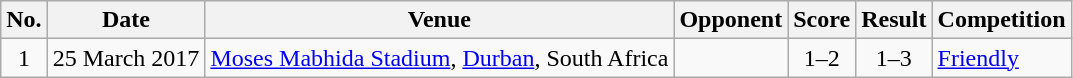<table class="wikitable sortable">
<tr>
<th scope="col">No.</th>
<th scope="col">Date</th>
<th scope="col">Venue</th>
<th scope="col">Opponent</th>
<th scope="col">Score</th>
<th scope="col">Result</th>
<th scope="col">Competition</th>
</tr>
<tr>
<td align=center>1</td>
<td>25 March 2017</td>
<td><a href='#'>Moses Mabhida Stadium</a>, <a href='#'>Durban</a>, South Africa</td>
<td></td>
<td align=center>1–2</td>
<td align=center>1–3</td>
<td><a href='#'>Friendly</a></td>
</tr>
</table>
